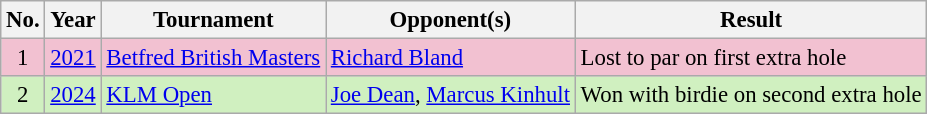<table class="wikitable" style="font-size:95%;">
<tr>
<th>No.</th>
<th>Year</th>
<th>Tournament</th>
<th>Opponent(s)</th>
<th>Result</th>
</tr>
<tr style="background:#F2C1D1;">
<td align=center>1</td>
<td><a href='#'>2021</a></td>
<td><a href='#'>Betfred British Masters</a></td>
<td> <a href='#'>Richard Bland</a></td>
<td>Lost to par on first extra hole</td>
</tr>
<tr style="background:#D0F0C0;">
<td align=center>2</td>
<td><a href='#'>2024</a></td>
<td><a href='#'>KLM Open</a></td>
<td> <a href='#'>Joe Dean</a>,  <a href='#'>Marcus Kinhult</a></td>
<td>Won with birdie on second extra hole</td>
</tr>
</table>
